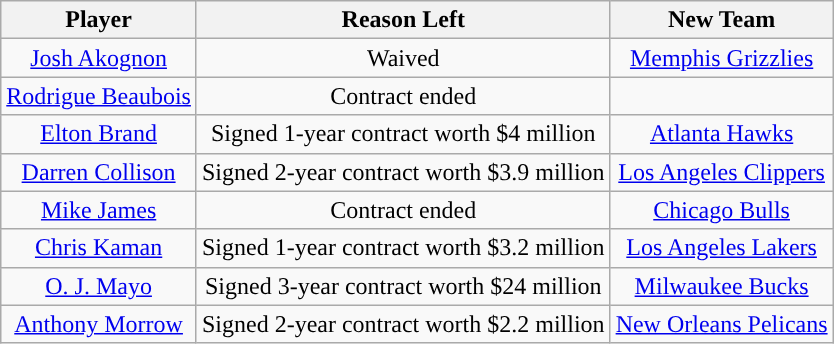<table class="wikitable sortable sortable">
<tr>
<th>Player</th>
<th>Reason Left</th>
<th>New Team</th>
</tr>
<tr style="text-align: center">
<td><a href='#'>Josh Akognon</a></td>
<td>Waived</td>
<td><a href='#'>Memphis Grizzlies</a></td>
</tr>
<tr style="text-align: center">
<td><a href='#'>Rodrigue Beaubois</a></td>
<td>Contract ended</td>
<td></td>
</tr>
<tr style="text-align: center">
<td><a href='#'>Elton Brand</a></td>
<td>Signed 1-year contract worth $4 million</td>
<td><a href='#'>Atlanta Hawks</a></td>
</tr>
<tr style="text-align: center">
<td><a href='#'>Darren Collison</a></td>
<td>Signed 2-year contract worth $3.9 million</td>
<td><a href='#'>Los Angeles Clippers</a></td>
</tr>
<tr style="text-align: center">
<td><a href='#'>Mike James</a></td>
<td>Contract ended</td>
<td><a href='#'>Chicago Bulls</a></td>
</tr>
<tr style="text-align: center">
<td><a href='#'>Chris Kaman</a></td>
<td>Signed 1-year contract worth $3.2 million</td>
<td><a href='#'>Los Angeles Lakers</a></td>
</tr>
<tr style="text-align: center">
<td><a href='#'>O. J. Mayo</a></td>
<td>Signed 3-year contract worth $24 million</td>
<td><a href='#'>Milwaukee Bucks</a></td>
</tr>
<tr style="text-align: center">
<td><a href='#'>Anthony Morrow</a></td>
<td>Signed 2-year contract worth $2.2 million</td>
<td><a href='#'>New Orleans Pelicans</a></td>
</tr>
</table>
